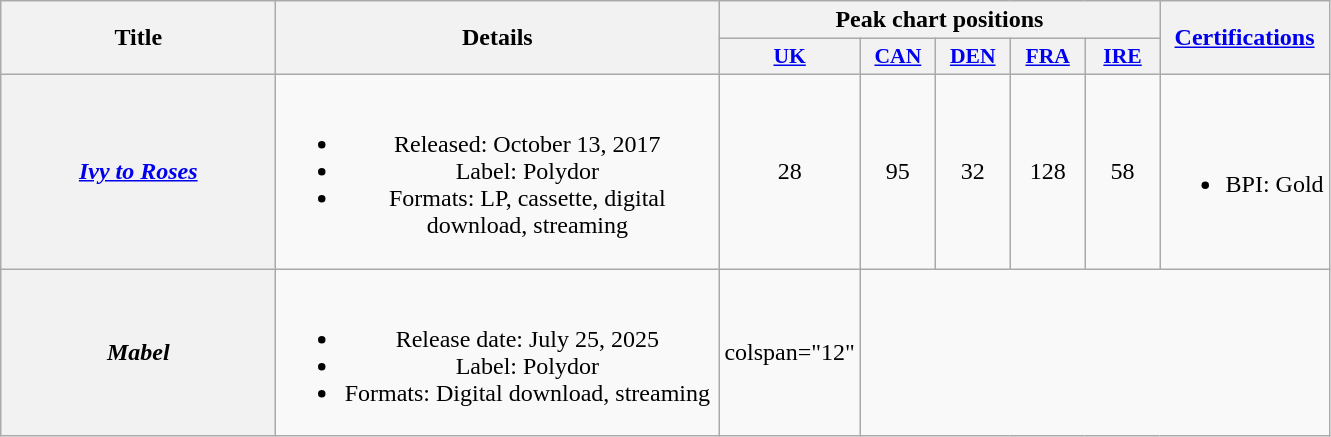<table class="wikitable plainrowheaders" style="text-align:center;">
<tr>
<th scope="col" rowspan="2" style="width:11em;">Title</th>
<th scope="col" rowspan="2" style="width:18em;">Details</th>
<th scope="col" colspan="5">Peak chart positions</th>
<th scope="col" rowspan="2"><a href='#'>Certifications</a></th>
</tr>
<tr>
<th scope="col" style="width:3em;font-size:90%;"><a href='#'>UK</a><br></th>
<th scope="col" style="width:3em;font-size:90%;"><a href='#'>CAN</a><br></th>
<th scope="col" style="width:3em;font-size:90%;"><a href='#'>DEN</a><br></th>
<th scope="col" style="width:3em;font-size:90%;"><a href='#'>FRA</a><br></th>
<th scope="col" style="width:3em;font-size:90%;"><a href='#'>IRE</a><br></th>
</tr>
<tr>
<th scope="row"><em><a href='#'>Ivy to Roses</a></em></th>
<td><br><ul><li>Released: October 13, 2017</li><li>Label: Polydor</li><li>Formats: LP, cassette, digital download, streaming</li></ul></td>
<td>28</td>
<td>95</td>
<td>32</td>
<td>128</td>
<td>58</td>
<td><br><ul><li>BPI: Gold</li></ul></td>
</tr>
<tr>
<th scope="row"><em>Mabel</em></th>
<td><br><ul><li>Release date: July 25, 2025</li><li>Label: Polydor</li><li>Formats: Digital download, streaming</li></ul></td>
<td>colspan="12" </td>
</tr>
</table>
